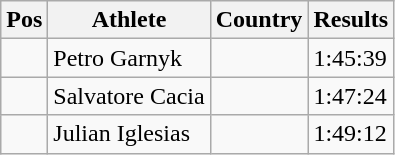<table class="wikitable wikble">
<tr>
<th>Pos</th>
<th>Athlete</th>
<th>Country</th>
<th>Results</th>
</tr>
<tr>
<td align="center"></td>
<td>Petro Garnyk</td>
<td></td>
<td>1:45:39</td>
</tr>
<tr>
<td align="center"></td>
<td>Salvatore Cacia</td>
<td></td>
<td>1:47:24</td>
</tr>
<tr>
<td align="center"></td>
<td>Julian Iglesias</td>
<td></td>
<td>1:49:12</td>
</tr>
</table>
